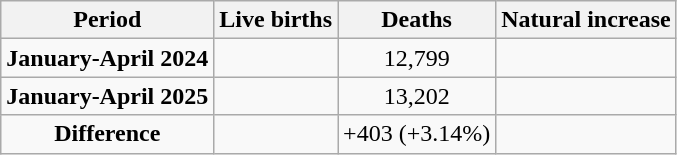<table class="wikitable"  style="text-align:center;">
<tr>
<th>Period</th>
<th>Live births</th>
<th>Deaths</th>
<th>Natural increase</th>
</tr>
<tr>
<td><strong>January-April 2024</strong></td>
<td></td>
<td>12,799</td>
<td></td>
</tr>
<tr>
<td><strong>January-April 2025</strong></td>
<td></td>
<td>13,202</td>
<td></td>
</tr>
<tr>
<td><strong>Difference</strong></td>
<td></td>
<td> +403 (+3.14%)</td>
<td></td>
</tr>
</table>
